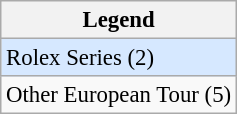<table class="wikitable" style="font-size:95%;">
<tr>
<th>Legend</th>
</tr>
<tr style="background:#D6E8FF;">
<td>Rolex Series (2)</td>
</tr>
<tr>
<td>Other European Tour (5)</td>
</tr>
</table>
